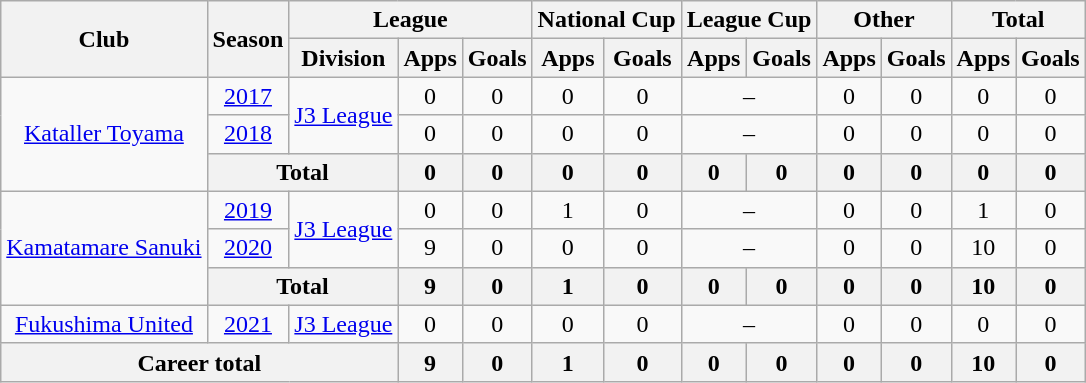<table class="wikitable" style="text-align: center">
<tr>
<th rowspan="2">Club</th>
<th rowspan="2">Season</th>
<th colspan="3">League</th>
<th colspan="2">National Cup</th>
<th colspan="2">League Cup</th>
<th colspan="2">Other</th>
<th colspan="2">Total</th>
</tr>
<tr>
<th>Division</th>
<th>Apps</th>
<th>Goals</th>
<th>Apps</th>
<th>Goals</th>
<th>Apps</th>
<th>Goals</th>
<th>Apps</th>
<th>Goals</th>
<th>Apps</th>
<th>Goals</th>
</tr>
<tr>
<td rowspan="3"><a href='#'>Kataller Toyama</a></td>
<td><a href='#'>2017</a></td>
<td rowspan="2"><a href='#'>J3 League</a></td>
<td>0</td>
<td>0</td>
<td>0</td>
<td>0</td>
<td colspan="2">–</td>
<td>0</td>
<td>0</td>
<td>0</td>
<td>0</td>
</tr>
<tr>
<td><a href='#'>2018</a></td>
<td>0</td>
<td>0</td>
<td>0</td>
<td>0</td>
<td colspan="2">–</td>
<td>0</td>
<td>0</td>
<td>0</td>
<td>0</td>
</tr>
<tr>
<th colspan=2>Total</th>
<th>0</th>
<th>0</th>
<th>0</th>
<th>0</th>
<th>0</th>
<th>0</th>
<th>0</th>
<th>0</th>
<th>0</th>
<th>0</th>
</tr>
<tr>
<td rowspan="3"><a href='#'>Kamatamare Sanuki</a></td>
<td><a href='#'>2019</a></td>
<td rowspan="2"><a href='#'>J3 League</a></td>
<td>0</td>
<td>0</td>
<td>1</td>
<td>0</td>
<td colspan="2">–</td>
<td>0</td>
<td>0</td>
<td>1</td>
<td>0</td>
</tr>
<tr>
<td><a href='#'>2020</a></td>
<td>9</td>
<td>0</td>
<td>0</td>
<td>0</td>
<td colspan="2">–</td>
<td>0</td>
<td>0</td>
<td>10</td>
<td>0</td>
</tr>
<tr>
<th colspan=2>Total</th>
<th>9</th>
<th>0</th>
<th>1</th>
<th>0</th>
<th>0</th>
<th>0</th>
<th>0</th>
<th>0</th>
<th>10</th>
<th>0</th>
</tr>
<tr>
<td><a href='#'>Fukushima United</a></td>
<td><a href='#'>2021</a></td>
<td><a href='#'>J3 League</a></td>
<td>0</td>
<td>0</td>
<td>0</td>
<td>0</td>
<td colspan="2">–</td>
<td>0</td>
<td>0</td>
<td>0</td>
<td>0</td>
</tr>
<tr>
<th colspan=3>Career total</th>
<th>9</th>
<th>0</th>
<th>1</th>
<th>0</th>
<th>0</th>
<th>0</th>
<th>0</th>
<th>0</th>
<th>10</th>
<th>0</th>
</tr>
</table>
